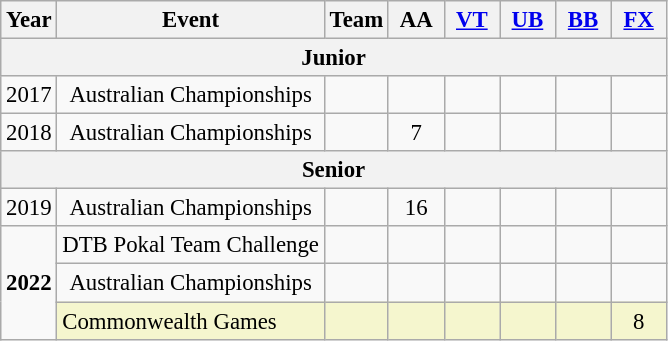<table class="wikitable" style="text-align:center; font-size:95%;">
<tr>
<th align="center">Year</th>
<th align="center">Event</th>
<th style="width:30px;">Team</th>
<th style="width:30px;">AA</th>
<th style="width:30px;"><a href='#'>VT</a></th>
<th style="width:30px;"><a href='#'>UB</a></th>
<th style="width:30px;"><a href='#'>BB</a></th>
<th style="width:30px;"><a href='#'>FX</a></th>
</tr>
<tr>
<th colspan="8" text-align: center;"><strong>Junior</strong></th>
</tr>
<tr>
<td>2017</td>
<td>Australian Championships</td>
<td></td>
<td></td>
<td></td>
<td></td>
<td></td>
<td></td>
</tr>
<tr>
<td>2018</td>
<td>Australian Championships</td>
<td></td>
<td>7</td>
<td></td>
<td></td>
<td></td>
<td></td>
</tr>
<tr>
<th colspan="8" text-align: center;"><strong>Senior</strong></th>
</tr>
<tr>
<td>2019</td>
<td>Australian Championships</td>
<td></td>
<td>16</td>
<td></td>
<td></td>
<td></td>
<td></td>
</tr>
<tr>
<td rowspan="3"><strong>2022</strong></td>
<td>DTB Pokal Team Challenge</td>
<td></td>
<td></td>
<td></td>
<td></td>
<td></td>
<td></td>
</tr>
<tr>
<td>Australian Championships</td>
<td></td>
<td></td>
<td></td>
<td></td>
<td></td>
<td></td>
</tr>
<tr bgcolor="#F5F6CE">
<td align="left">Commonwealth Games</td>
<td></td>
<td></td>
<td></td>
<td></td>
<td></td>
<td>8</td>
</tr>
</table>
